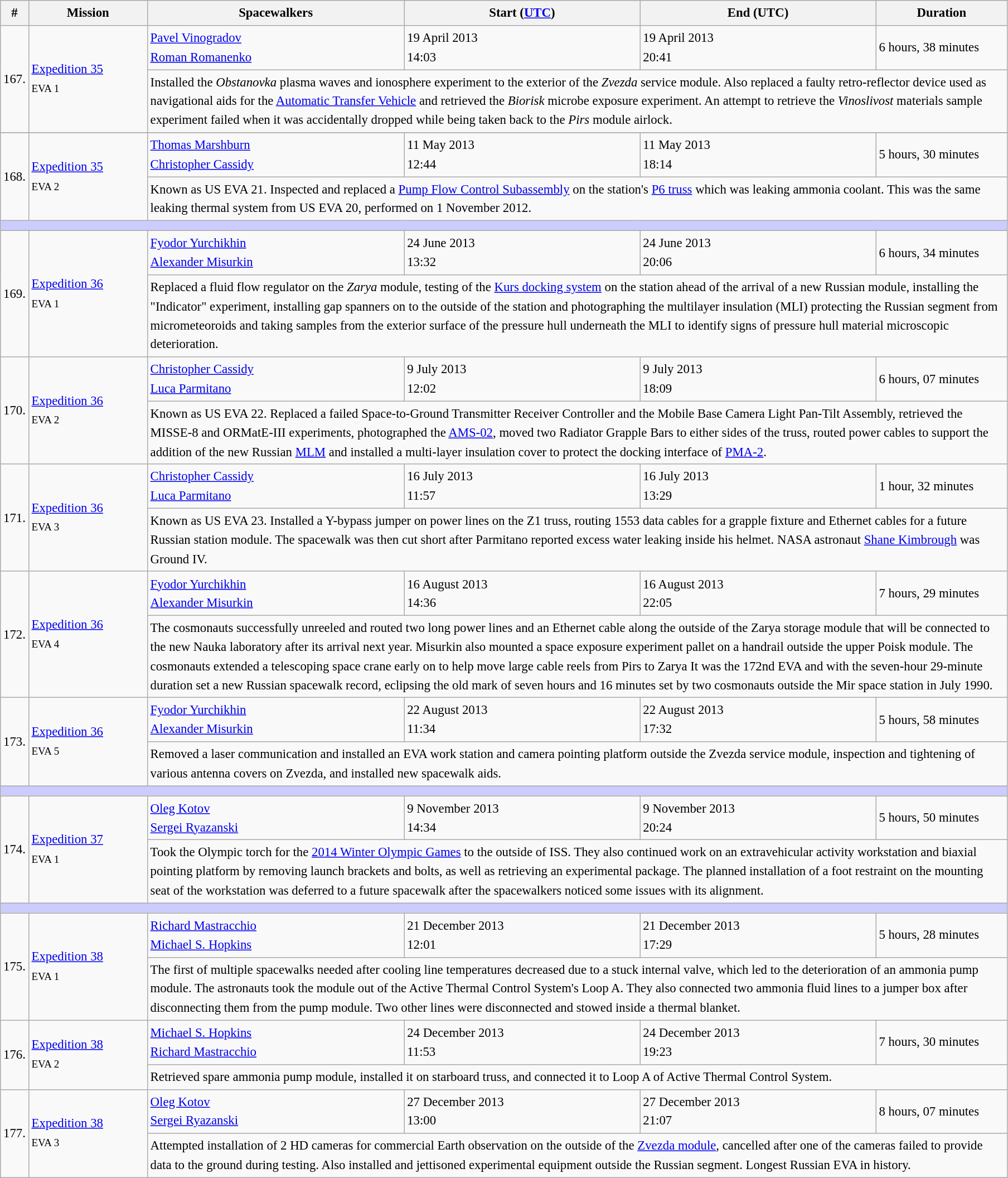<table class="wikitable sortable sticky-header" style="font-size:0.95em; line-height:1.5em;">
<tr>
<th scope="col" width="25">#</th>
<th scope="col" width="135">Mission</th>
<th scope="col" width="300">Spacewalkers</th>
<th scope="col" width="275">Start (<a href='#'>UTC</a>)</th>
<th scope="col" width="275">End (UTC)</th>
<th scope="col" width="150">Duration</th>
</tr>
<tr>
<td rowspan=2>167.</td>
<td rowspan=2><a href='#'>Expedition 35</a><br><small>EVA 1</small><br></td>
<td> <a href='#'>Pavel Vinogradov</a><br> <a href='#'>Roman Romanenko</a></td>
<td>19 April 2013<br>14:03</td>
<td>19 April 2013<br>20:41</td>
<td>6 hours, 38 minutes</td>
</tr>
<tr>
<td colspan=4>Installed the <em>Obstanovka</em> plasma waves and ionosphere experiment to the exterior of the <em>Zvezda</em> service module. Also replaced a faulty retro-reflector device used as navigational aids for the <a href='#'>Automatic Transfer Vehicle</a> and retrieved the <em>Biorisk</em> microbe exposure experiment. An attempt to retrieve the <em>Vinoslivost</em> materials sample experiment failed when it was accidentally dropped while being taken back to the <em>Pirs</em> module airlock.</td>
</tr>
<tr>
</tr>
<tr>
<td rowspan=2>168.</td>
<td rowspan=2><a href='#'>Expedition 35</a><br><small>EVA 2</small><br></td>
<td> <a href='#'>Thomas Marshburn</a><br> <a href='#'>Christopher Cassidy</a></td>
<td>11 May 2013<br>12:44</td>
<td>11 May 2013<br>18:14</td>
<td>5 hours, 30 minutes</td>
</tr>
<tr>
<td colspan=4>Known as US EVA 21. Inspected and replaced a <a href='#'>Pump Flow Control Subassembly</a> on the station's <a href='#'>P6 truss</a> which was leaking ammonia coolant. This was the same leaking thermal system from US EVA 20, performed on 1 November 2012.</td>
</tr>
<tr>
<td colspan=7 bgcolor=#ccccff height="5px"></td>
</tr>
<tr>
<td rowspan=2>169.</td>
<td rowspan=2><a href='#'>Expedition 36</a><br><small>EVA 1</small><br></td>
<td> <a href='#'>Fyodor Yurchikhin</a><br> <a href='#'>Alexander Misurkin</a></td>
<td>24 June 2013<br>13:32</td>
<td>24 June 2013<br>20:06</td>
<td>6 hours, 34 minutes</td>
</tr>
<tr>
<td colspan=4>Replaced a fluid flow regulator on the <em>Zarya</em> module, testing of the <a href='#'>Kurs docking system</a> on the station ahead of the arrival of a new Russian module, installing the "Indicator" experiment, installing gap spanners on to the outside of the station and photographing the multilayer insulation (MLI) protecting the Russian segment from micrometeoroids and taking samples from the exterior surface of the pressure hull underneath the MLI to identify signs of pressure hull material microscopic deterioration.</td>
</tr>
<tr>
<td rowspan=2>170.</td>
<td rowspan=2><a href='#'>Expedition 36</a><br><small>EVA 2</small><br></td>
<td> <a href='#'>Christopher Cassidy</a><br> <a href='#'>Luca Parmitano</a></td>
<td>9 July 2013<br>12:02</td>
<td>9 July 2013<br>18:09</td>
<td>6 hours, 07 minutes</td>
</tr>
<tr>
<td colspan=4>Known as US EVA 22. Replaced a failed Space-to-Ground Transmitter Receiver Controller and the Mobile Base Camera Light Pan-Tilt Assembly, retrieved the MISSE-8 and ORMatE-III experiments, photographed the <a href='#'>AMS-02</a>, moved two Radiator Grapple Bars to either sides of the truss, routed power cables to support the addition of the new Russian <a href='#'>MLM</a> and installed a multi-layer insulation cover to protect the docking interface of <a href='#'>PMA-2</a>.</td>
</tr>
<tr>
<td rowspan=2>171.</td>
<td rowspan=2><a href='#'>Expedition 36</a><br><small>EVA 3</small><br></td>
<td> <a href='#'>Christopher Cassidy</a><br> <a href='#'>Luca Parmitano</a></td>
<td>16 July 2013<br>11:57</td>
<td>16 July 2013<br>13:29</td>
<td>1 hour, 32 minutes</td>
</tr>
<tr>
<td colspan=4>Known as US EVA 23. Installed a Y-bypass jumper on power lines on the Z1 truss, routing 1553 data cables for a grapple fixture and Ethernet cables for a future Russian station module. The spacewalk was then cut short after Parmitano reported excess water leaking inside his helmet. NASA astronaut <a href='#'>Shane Kimbrough</a> was Ground IV.</td>
</tr>
<tr>
<td rowspan=2>172.</td>
<td rowspan=2><a href='#'>Expedition 36</a><br><small>EVA 4</small><br></td>
<td> <a href='#'>Fyodor Yurchikhin</a><br> <a href='#'>Alexander Misurkin</a></td>
<td>16 August 2013<br>14:36</td>
<td>16 August 2013<br>22:05</td>
<td>7 hours, 29 minutes</td>
</tr>
<tr>
<td colspan=4>The cosmonauts successfully unreeled and routed two long power lines and an Ethernet cable along the outside of the Zarya storage module that will be connected to the new Nauka laboratory after its arrival next year. Misurkin also mounted a space exposure experiment pallet on a handrail outside the upper Poisk module. The cosmonauts extended a telescoping space crane early on to help move large cable reels from Pirs to Zarya It was the 172nd EVA and with the seven-hour 29-minute duration set a new Russian spacewalk record, eclipsing the old mark of seven hours and 16 minutes set by two cosmonauts outside the Mir space station in July 1990.</td>
</tr>
<tr>
<td rowspan=2>173.</td>
<td rowspan=2><a href='#'>Expedition 36</a><br><small>EVA 5</small><br></td>
<td> <a href='#'>Fyodor Yurchikhin</a><br> <a href='#'>Alexander Misurkin</a></td>
<td>22 August 2013<br>11:34</td>
<td>22 August 2013<br>17:32</td>
<td>5 hours, 58 minutes</td>
</tr>
<tr>
<td colspan=4>Removed a laser communication and installed an EVA work station and camera pointing platform outside the Zvezda service module, inspection and tightening of various antenna covers on Zvezda, and installed new spacewalk aids.</td>
</tr>
<tr>
<td colspan=7 bgcolor=#ccccff height="5px"></td>
</tr>
<tr>
<td rowspan=2>174.</td>
<td rowspan=2><a href='#'>Expedition 37</a><br><small>EVA 1</small><br></td>
<td> <a href='#'>Oleg Kotov</a><br> <a href='#'>Sergei Ryazanski</a></td>
<td>9 November 2013<br>14:34</td>
<td>9 November 2013<br>20:24</td>
<td>5 hours, 50 minutes</td>
</tr>
<tr>
<td colspan=4>Took the Olympic torch for the <a href='#'>2014 Winter Olympic Games</a> to the outside of ISS. They also continued work on an extravehicular activity workstation and biaxial pointing platform by removing launch brackets and bolts, as well as retrieving an experimental package. The planned installation of a foot restraint on the mounting seat of the workstation was deferred to a future spacewalk after the spacewalkers noticed some issues with its alignment.</td>
</tr>
<tr>
<td colspan=7 bgcolor=#ccccff height="5px"></td>
</tr>
<tr>
<td rowspan=2>175.</td>
<td rowspan=2><a href='#'>Expedition 38</a><br><small>EVA 1</small><br></td>
<td> <a href='#'>Richard Mastracchio</a><br> <a href='#'>Michael S. Hopkins</a></td>
<td>21 December 2013<br>12:01</td>
<td>21 December 2013<br>17:29</td>
<td>5 hours, 28 minutes</td>
</tr>
<tr>
<td colspan="4">The first of multiple spacewalks needed after cooling line temperatures decreased due to a stuck internal valve, which led to the deterioration of an ammonia pump module. The astronauts took the module out of the Active Thermal Control System's Loop A. They also connected two ammonia fluid lines to a jumper box after disconnecting them from the pump module. Two other lines were disconnected and stowed inside a thermal blanket.</td>
</tr>
<tr>
<td rowspan=2>176.</td>
<td rowspan=2><a href='#'>Expedition 38</a><br><small>EVA 2</small><br></td>
<td> <a href='#'>Michael S. Hopkins</a><br> <a href='#'>Richard Mastracchio</a></td>
<td>24 December 2013<br>11:53</td>
<td>24 December 2013<br>19:23</td>
<td>7 hours, 30 minutes</td>
</tr>
<tr>
<td colspan=4>Retrieved spare ammonia pump module, installed it on starboard truss, and connected it to Loop A of Active Thermal Control System.</td>
</tr>
<tr>
<td rowspan=2>177.</td>
<td rowspan=2><a href='#'>Expedition 38</a><br><small>EVA 3</small><br></td>
<td> <a href='#'>Oleg Kotov</a><br> <a href='#'>Sergei Ryazanski</a></td>
<td>27 December 2013<br>13:00</td>
<td>27 December 2013<br>21:07</td>
<td>8 hours, 07 minutes</td>
</tr>
<tr>
<td colspan=4>Attempted installation of 2 HD cameras for commercial Earth observation on the outside of the <a href='#'>Zvezda module</a>, cancelled after one of the cameras failed to provide data to the ground during testing. Also installed and jettisoned experimental equipment outside the Russian segment. Longest Russian EVA in history.</td>
</tr>
</table>
